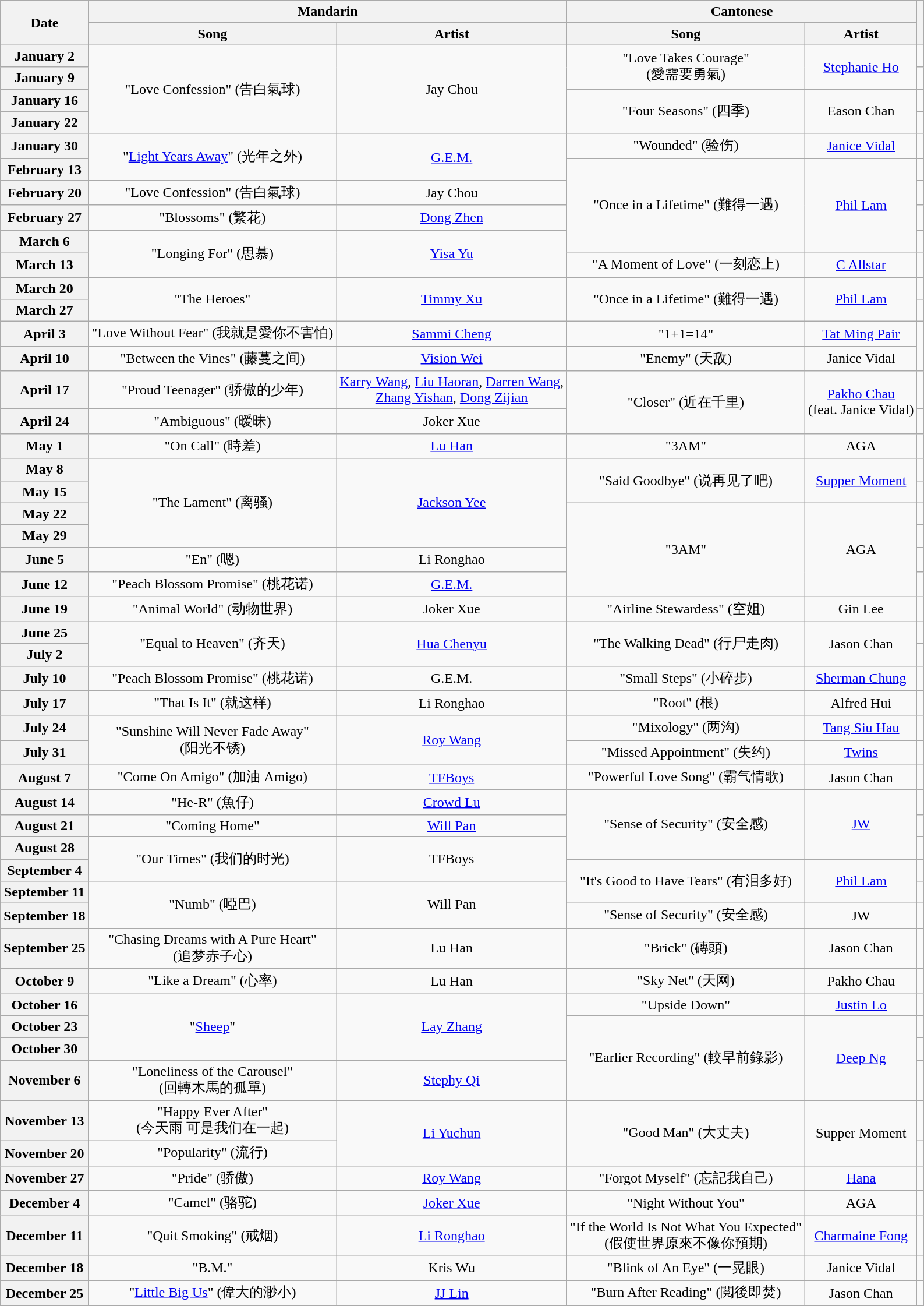<table class="wikitable plainrowheaders" style="text-align:center">
<tr>
<th rowspan="2">Date</th>
<th colspan="2">Mandarin</th>
<th colspan="2">Cantonese</th>
<th rowspan="2"></th>
</tr>
<tr>
<th>Song</th>
<th>Artist</th>
<th>Song</th>
<th>Artist</th>
</tr>
<tr>
<th scope="row">January 2</th>
<td rowspan="4">"Love Confession" (告白氣球)</td>
<td rowspan="4">Jay Chou</td>
<td rowspan="2">"Love Takes Courage"<br>(愛需要勇氣)</td>
<td rowspan="2"><a href='#'>Stephanie Ho</a></td>
<td></td>
</tr>
<tr>
<th scope="row">January 9</th>
<td></td>
</tr>
<tr>
<th scope="row">January 16</th>
<td rowspan="2">"Four Seasons" (四季)</td>
<td rowspan="2">Eason Chan</td>
<td></td>
</tr>
<tr>
<th scope="row">January 22</th>
<td></td>
</tr>
<tr>
<th scope="row">January 30</th>
<td rowspan="2">"<a href='#'>Light Years Away</a>" (光年之外)</td>
<td rowspan="2"><a href='#'>G.E.M.</a></td>
<td>"Wounded" (验伤)</td>
<td><a href='#'>Janice Vidal</a></td>
<td></td>
</tr>
<tr>
<th scope="row">February 13</th>
<td rowspan="4">"Once in a Lifetime" (難得一遇)</td>
<td rowspan="4"><a href='#'>Phil Lam</a></td>
<td></td>
</tr>
<tr>
<th scope="row">February 20</th>
<td>"Love Confession" (告白氣球)</td>
<td>Jay Chou</td>
<td></td>
</tr>
<tr>
<th scope="row">February 27</th>
<td>"Blossoms" (繁花)</td>
<td><a href='#'>Dong Zhen</a></td>
<td></td>
</tr>
<tr>
<th scope="row">March 6</th>
<td rowspan="2">"Longing For" (思慕)</td>
<td rowspan="2"><a href='#'>Yisa Yu</a></td>
<td></td>
</tr>
<tr>
<th scope="row">March 13</th>
<td>"A Moment of Love" (一刻恋上)</td>
<td><a href='#'>C Allstar</a></td>
<td></td>
</tr>
<tr>
<th scope="row">March 20</th>
<td rowspan="2">"The Heroes"</td>
<td rowspan="2"><a href='#'>Timmy Xu</a></td>
<td rowspan="2">"Once in a Lifetime" (難得一遇)</td>
<td rowspan="2"><a href='#'>Phil Lam</a></td>
<td></td>
</tr>
<tr>
<th scope="row">March 27</th>
<td></td>
</tr>
<tr>
<th scope="row">April 3</th>
<td>"Love Without Fear" (我就是愛你不害怕)</td>
<td><a href='#'>Sammi Cheng</a></td>
<td>"1+1=14"</td>
<td><a href='#'>Tat Ming Pair</a></td>
<td rowspan="2"></td>
</tr>
<tr>
<th scope="row">April 10</th>
<td>"Between the Vines" (藤蔓之间)</td>
<td><a href='#'>Vision Wei</a></td>
<td>"Enemy" (天敌)</td>
<td>Janice Vidal</td>
</tr>
<tr>
<th scope="row">April 17</th>
<td>"Proud Teenager" (骄傲的少年)</td>
<td><a href='#'>Karry Wang</a>, <a href='#'>Liu Haoran</a>, <a href='#'>Darren Wang</a>,<br><a href='#'>Zhang Yishan</a>, <a href='#'>Dong Zijian</a></td>
<td rowspan="2">"Closer" (近在千里)</td>
<td rowspan="2"><a href='#'>Pakho Chau</a><br>(feat. Janice Vidal)</td>
<td></td>
</tr>
<tr>
<th scope="row">April 24</th>
<td>"Ambiguous" (暧昧)</td>
<td>Joker Xue</td>
<td></td>
</tr>
<tr>
<th scope="row">May 1</th>
<td>"On Call" (時差)</td>
<td><a href='#'>Lu Han</a></td>
<td>"3AM"</td>
<td>AGA</td>
<td></td>
</tr>
<tr>
<th scope="row">May 8</th>
<td rowspan="4">"The Lament" (离骚)</td>
<td rowspan="4"><a href='#'>Jackson Yee</a></td>
<td rowspan="2">"Said Goodbye" (说再见了吧)</td>
<td rowspan="2"><a href='#'>Supper Moment</a></td>
<td></td>
</tr>
<tr>
<th scope="row">May 15</th>
<td></td>
</tr>
<tr>
<th scope="row">May 22</th>
<td rowspan="4">"3AM"</td>
<td rowspan="4">AGA</td>
<td></td>
</tr>
<tr>
<th scope="row">May 29</th>
<td></td>
</tr>
<tr>
<th scope="row">June 5</th>
<td>"En" (嗯)</td>
<td>Li Ronghao</td>
<td></td>
</tr>
<tr>
<th scope="row">June 12</th>
<td>"Peach Blossom Promise" (桃花诺)</td>
<td><a href='#'>G.E.M.</a></td>
<td></td>
</tr>
<tr>
<th scope="row">June 19</th>
<td>"Animal World" (动物世界)</td>
<td>Joker Xue</td>
<td>"Airline Stewardess" (空姐)</td>
<td>Gin Lee</td>
<td></td>
</tr>
<tr>
<th scope="row">June 25</th>
<td rowspan="2">"Equal to Heaven" (齐天)</td>
<td rowspan="2"><a href='#'>Hua Chenyu</a></td>
<td rowspan="2">"The Walking Dead" (行尸走肉)</td>
<td rowspan="2">Jason Chan</td>
<td></td>
</tr>
<tr>
<th scope="row">July 2</th>
<td></td>
</tr>
<tr>
<th scope="row">July 10</th>
<td>"Peach Blossom Promise" (桃花诺)</td>
<td>G.E.M.</td>
<td>"Small Steps" (小碎步)</td>
<td><a href='#'>Sherman Chung</a></td>
<td></td>
</tr>
<tr>
<th scope="row">July 17</th>
<td>"That Is It" (就这样)</td>
<td>Li Ronghao</td>
<td>"Root" (根)</td>
<td>Alfred Hui</td>
<td></td>
</tr>
<tr>
<th scope="row">July 24</th>
<td rowspan="2">"Sunshine Will Never Fade Away"<br>(阳光不锈)</td>
<td rowspan="2"><a href='#'>Roy Wang</a></td>
<td>"Mixology" (两沟)</td>
<td><a href='#'>Tang Siu Hau</a></td>
<td></td>
</tr>
<tr>
<th scope="row">July 31</th>
<td>"Missed Appointment" (失约)</td>
<td><a href='#'>Twins</a></td>
<td></td>
</tr>
<tr>
<th scope="row">August 7</th>
<td>"Come On Amigo" (加油 Amigo)</td>
<td><a href='#'>TFBoys</a></td>
<td>"Powerful Love Song" (霸气情歌)</td>
<td>Jason Chan</td>
<td></td>
</tr>
<tr>
<th scope="row">August 14</th>
<td>"He-R" (魚仔)</td>
<td><a href='#'>Crowd Lu</a></td>
<td rowspan="3">"Sense of Security" (安全感)</td>
<td rowspan="3"><a href='#'>JW</a></td>
<td></td>
</tr>
<tr>
<th scope="row">August 21</th>
<td>"Coming Home"</td>
<td><a href='#'>Will Pan</a></td>
<td></td>
</tr>
<tr>
<th scope="row">August 28</th>
<td rowspan="2">"Our Times" (我们的时光)</td>
<td rowspan="2">TFBoys</td>
<td></td>
</tr>
<tr>
<th scope="row">September 4</th>
<td rowspan="2">"It's Good to Have Tears" (有泪多好)</td>
<td rowspan="2"><a href='#'>Phil Lam</a></td>
<td></td>
</tr>
<tr>
<th scope="row">September 11</th>
<td rowspan="2">"Numb" (啞巴)</td>
<td rowspan="2">Will Pan</td>
<td></td>
</tr>
<tr>
<th scope="row">September 18</th>
<td>"Sense of Security" (安全感)</td>
<td>JW</td>
<td></td>
</tr>
<tr>
<th scope="row">September 25</th>
<td>"Chasing Dreams with A Pure Heart"<br>(追梦赤子心)</td>
<td>Lu Han</td>
<td>"Brick" (磚頭)</td>
<td>Jason Chan</td>
<td></td>
</tr>
<tr>
<th scope="row">October 9</th>
<td>"Like a Dream" (心率)</td>
<td>Lu Han</td>
<td>"Sky Net" (天网)</td>
<td>Pakho Chau</td>
<td></td>
</tr>
<tr>
<th scope="row">October 16</th>
<td rowspan="3">"<a href='#'>Sheep</a>"</td>
<td rowspan="3"><a href='#'>Lay Zhang</a></td>
<td>"Upside Down"</td>
<td><a href='#'>Justin Lo</a></td>
<td></td>
</tr>
<tr>
<th scope="row">October 23</th>
<td rowspan="3">"Earlier Recording" (較早前錄影)</td>
<td rowspan="3"><a href='#'>Deep Ng</a></td>
<td></td>
</tr>
<tr>
<th scope="row">October 30</th>
<td></td>
</tr>
<tr>
<th scope="row">November 6</th>
<td>"Loneliness of the Carousel"<br>(回轉木馬的孤單)</td>
<td><a href='#'>Stephy Qi</a></td>
<td></td>
</tr>
<tr>
<th scope="row">November 13</th>
<td>"Happy Ever After"<br>(今天雨 可是我们在一起)</td>
<td rowspan="2"><a href='#'>Li Yuchun</a></td>
<td rowspan="2">"Good Man" (大丈夫)</td>
<td rowspan="2">Supper Moment</td>
<td></td>
</tr>
<tr>
<th scope="row">November 20</th>
<td>"Popularity" (流行)</td>
<td></td>
</tr>
<tr>
<th scope="row">November 27</th>
<td>"Pride" (骄傲)</td>
<td><a href='#'>Roy Wang</a></td>
<td>"Forgot Myself" (忘記我自己)</td>
<td><a href='#'>Hana</a></td>
<td></td>
</tr>
<tr>
<th scope="row">December 4</th>
<td>"Camel" (骆驼)</td>
<td><a href='#'>Joker Xue</a></td>
<td>"Night Without You"</td>
<td>AGA</td>
<td></td>
</tr>
<tr>
<th scope="row">December 11</th>
<td>"Quit Smoking" (戒烟)</td>
<td><a href='#'>Li Ronghao</a></td>
<td>"If the World Is Not What You Expected"<br>(假使世界原來不像你預期)</td>
<td><a href='#'>Charmaine Fong</a></td>
<td></td>
</tr>
<tr>
<th scope="row">December 18</th>
<td>"B.M."</td>
<td>Kris Wu</td>
<td>"Blink of An Eye" (一晃眼)</td>
<td>Janice Vidal</td>
<td></td>
</tr>
<tr>
<th scope="row">December 25</th>
<td>"<a href='#'>Little Big Us</a>" (偉大的渺小)</td>
<td><a href='#'>JJ Lin</a></td>
<td>"Burn After Reading" (閲後即焚)</td>
<td>Jason Chan</td>
<td></td>
</tr>
</table>
